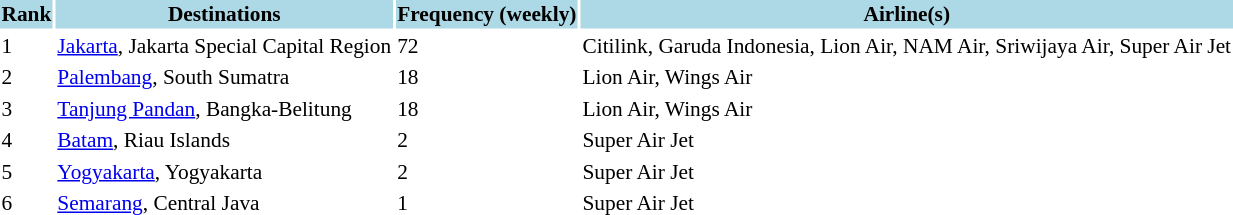<table class="sortable" style="font-size:89%; align=center;">
<tr style="background:lightblue;">
<th>Rank</th>
<th>Destinations</th>
<th>Frequency (weekly)</th>
<th>Airline(s)</th>
</tr>
<tr>
<td>1</td>
<td> <a href='#'>Jakarta</a>, Jakarta Special Capital Region</td>
<td>72</td>
<td>Citilink, Garuda Indonesia, Lion Air, NAM Air, Sriwijaya Air, Super Air Jet</td>
</tr>
<tr>
<td>2</td>
<td> <a href='#'>Palembang</a>, South Sumatra</td>
<td>18</td>
<td>Lion Air, Wings Air</td>
</tr>
<tr>
<td>3</td>
<td> <a href='#'>Tanjung Pandan</a>, Bangka-Belitung</td>
<td>18</td>
<td>Lion Air, Wings Air</td>
</tr>
<tr>
<td>4</td>
<td> <a href='#'>Batam</a>, Riau Islands</td>
<td>2</td>
<td>Super Air Jet</td>
</tr>
<tr>
<td>5</td>
<td> <a href='#'>Yogyakarta</a>, Yogyakarta</td>
<td>2</td>
<td>Super Air Jet</td>
</tr>
<tr>
<td>6</td>
<td> <a href='#'>Semarang</a>, Central Java</td>
<td>1</td>
<td>Super Air Jet</td>
</tr>
<tr>
</tr>
</table>
